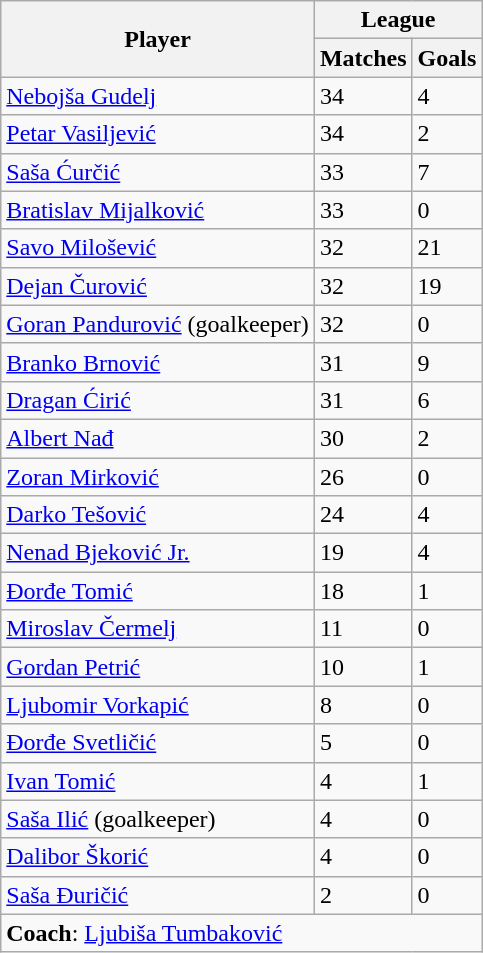<table class="wikitable sortable">
<tr>
<th rowspan=2>Player</th>
<th colspan=2>League</th>
</tr>
<tr>
<th>Matches</th>
<th>Goals</th>
</tr>
<tr>
<td> <a href='#'>Nebojša Gudelj</a></td>
<td>34</td>
<td>4</td>
</tr>
<tr>
<td> <a href='#'>Petar Vasiljević</a></td>
<td>34</td>
<td>2</td>
</tr>
<tr>
<td> <a href='#'>Saša Ćurčić</a></td>
<td>33</td>
<td>7</td>
</tr>
<tr>
<td> <a href='#'>Bratislav Mijalković</a></td>
<td>33</td>
<td>0</td>
</tr>
<tr>
<td> <a href='#'>Savo Milošević</a></td>
<td>32</td>
<td>21</td>
</tr>
<tr>
<td> <a href='#'>Dejan Čurović</a></td>
<td>32</td>
<td>19</td>
</tr>
<tr>
<td> <a href='#'>Goran Pandurović</a> (goalkeeper)</td>
<td>32</td>
<td>0</td>
</tr>
<tr>
<td> <a href='#'>Branko Brnović</a></td>
<td>31</td>
<td>9</td>
</tr>
<tr>
<td> <a href='#'>Dragan Ćirić</a></td>
<td>31</td>
<td>6</td>
</tr>
<tr>
<td> <a href='#'>Albert Nađ</a></td>
<td>30</td>
<td>2</td>
</tr>
<tr>
<td> <a href='#'>Zoran Mirković</a></td>
<td>26</td>
<td>0</td>
</tr>
<tr>
<td> <a href='#'>Darko Tešović</a></td>
<td>24</td>
<td>4</td>
</tr>
<tr>
<td> <a href='#'>Nenad Bjeković Jr.</a></td>
<td>19</td>
<td>4</td>
</tr>
<tr>
<td> <a href='#'>Đorđe Tomić</a></td>
<td>18</td>
<td>1</td>
</tr>
<tr>
<td> <a href='#'>Miroslav Čermelj</a></td>
<td>11</td>
<td>0</td>
</tr>
<tr>
<td> <a href='#'>Gordan Petrić</a></td>
<td>10</td>
<td>1</td>
</tr>
<tr>
<td> <a href='#'>Ljubomir Vorkapić</a></td>
<td>8</td>
<td>0</td>
</tr>
<tr>
<td> <a href='#'>Đorđe Svetličić</a></td>
<td>5</td>
<td>0</td>
</tr>
<tr>
<td> <a href='#'>Ivan Tomić</a></td>
<td>4</td>
<td>1</td>
</tr>
<tr>
<td> <a href='#'>Saša Ilić</a> (goalkeeper)</td>
<td>4</td>
<td>0</td>
</tr>
<tr>
<td> <a href='#'>Dalibor Škorić</a></td>
<td>4</td>
<td>0</td>
</tr>
<tr>
<td> <a href='#'>Saša Đuričić</a></td>
<td>2</td>
<td>0</td>
</tr>
<tr>
<td colspan=3><strong>Coach</strong>: <a href='#'>Ljubiša Tumbaković</a></td>
</tr>
</table>
